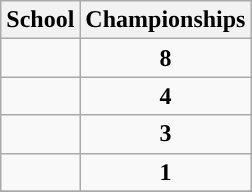<table class="wikitable sortable" style="text-align:center">
<tr>
<th>School</th>
<th>Championships</th>
</tr>
<tr>
<td><strong><a href='#'></a></strong></td>
<td><strong>8</strong></td>
</tr>
<tr>
<td><strong><a href='#'></a></strong></td>
<td><strong>4</strong></td>
</tr>
<tr>
<td><strong><a href='#'></a></strong></td>
<td><strong>3</strong></td>
</tr>
<tr>
<td><strong><a href='#'></a></strong></td>
<td><strong>1</strong></td>
</tr>
<tr>
</tr>
</table>
